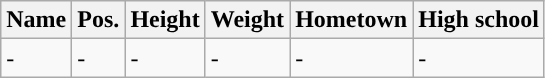<table class="wikitable sortable">
<tr>
<th style="text-align:center; ">Name</th>
<th style="text-align:center; ">Pos.</th>
<th style="text-align:center; ">Height</th>
<th style="text-align:center; ">Weight</th>
<th style="text-align:center; ">Hometown</th>
<th style="text-align:center; ">High school</th>
</tr>
<tr "align="center">
<td>-</td>
<td>-</td>
<td>-</td>
<td>-</td>
<td>-</td>
<td>-</td>
</tr>
</table>
